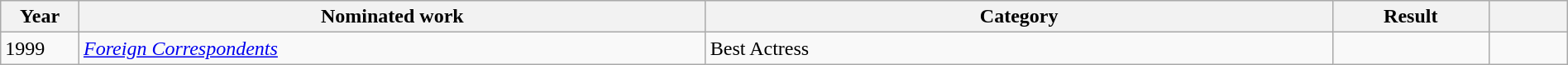<table class="wikitable" style="width:100%;">
<tr>
<th style="width:5%;">Year</th>
<th style="width:40%;">Nominated work</th>
<th style="width:40%;">Category</th>
<th style="width:10%;">Result</th>
<th style="width:5%;"></th>
</tr>
<tr>
<td>1999</td>
<td><em><a href='#'>Foreign Correspondents</a></em></td>
<td>Best Actress</td>
<td></td>
<td style="text-align:center;"></td>
</tr>
</table>
